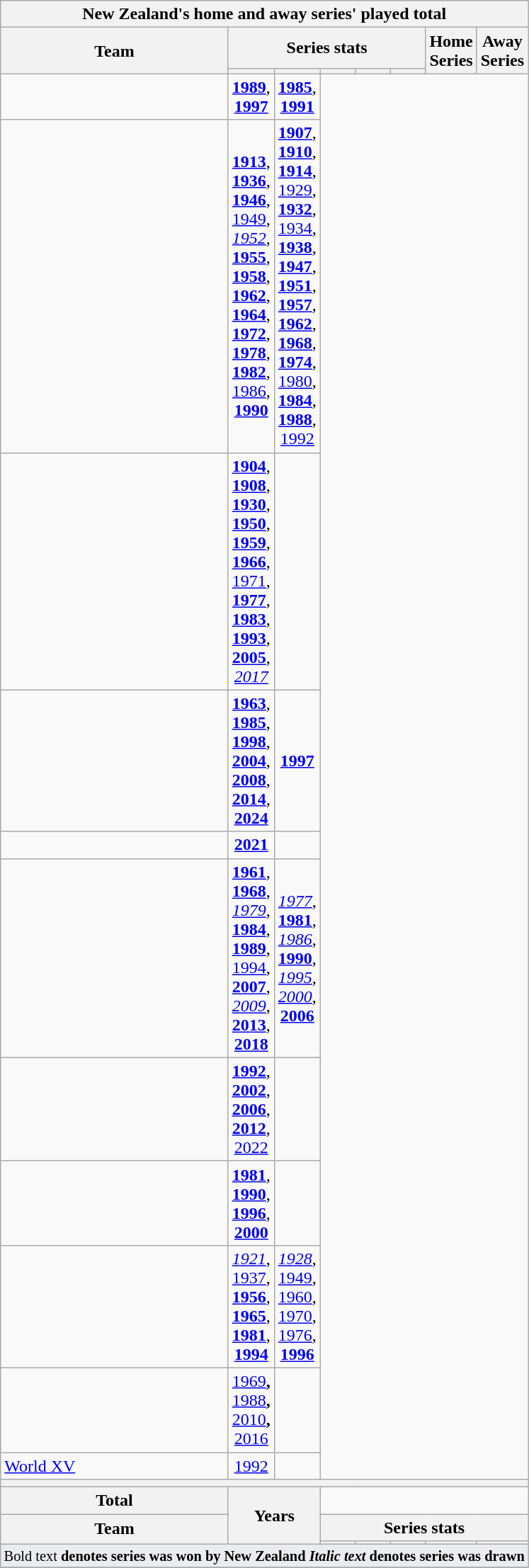<table class="wikitable" style="text-align:center;">
<tr>
<th colspan=8>New Zealand's home and away series' played total</th>
</tr>
<tr>
<th rowspan=2>Team</th>
<th colspan=5>Series stats</th>
<th rowspan=2>Home Series</th>
<th rowspan=2>Away Series</th>
</tr>
<tr>
<th style="width:25px; padding:1px;"></th>
<th style="width:30px; padding:1px;"></th>
<th style="width:30px; padding:1px;"></th>
<th style="width:30px; padding:1px;"></th>
<th style="width:30px; padding:1px;"></th>
</tr>
<tr>
<td style="text-align:left;"><br></td>
<td><strong><a href='#'>1989</a></strong>, <strong><a href='#'>1997</a></strong></td>
<td><strong><a href='#'>1985</a></strong>, <strong><a href='#'>1991</a></strong></td>
</tr>
<tr>
<td style="text-align:left;"><br></td>
<td><strong><a href='#'>1913</a></strong>, <strong><a href='#'>1936</a></strong>, <strong><a href='#'>1946</a></strong>, <a href='#'>1949</a>, <em><a href='#'>1952</a></em>, <strong><a href='#'>1955</a></strong>, <strong><a href='#'>1958</a></strong>, <strong><a href='#'>1962</a></strong>, <strong><a href='#'>1964</a></strong>, <strong><a href='#'>1972</a></strong>, <strong><a href='#'>1978</a></strong>, <strong><a href='#'>1982</a></strong>, <a href='#'>1986</a>, <strong><a href='#'>1990</a></strong></td>
<td><strong><a href='#'>1907</a></strong>, <strong><a href='#'>1910</a></strong>, <strong><a href='#'>1914</a></strong>, <a href='#'>1929</a>, <strong><a href='#'>1932</a></strong>, <a href='#'>1934</a>, <strong><a href='#'>1938</a></strong>, <strong><a href='#'>1947</a></strong>, <strong><a href='#'>1951</a></strong>, <strong><a href='#'>1957</a></strong>, <strong><a href='#'>1962</a></strong>, <strong><a href='#'>1968</a></strong>, <strong><a href='#'>1974</a></strong>, <a href='#'>1980</a>, <strong><a href='#'>1984</a></strong>, <strong><a href='#'>1988</a></strong>, <a href='#'>1992</a></td>
</tr>
<tr>
<td style="text-align:left;"><br></td>
<td><strong><a href='#'>1904</a></strong>, <strong><a href='#'>1908</a></strong>, <strong><a href='#'>1930</a></strong>, <strong><a href='#'>1950</a></strong>, <strong><a href='#'>1959</a></strong>, <strong><a href='#'>1966</a></strong>, <a href='#'>1971</a>, <strong><a href='#'>1977</a></strong>, <strong><a href='#'>1983</a></strong>, <strong><a href='#'>1993</a></strong>, <strong><a href='#'>2005</a></strong>, <em><a href='#'>2017</a></em></td>
<td></td>
</tr>
<tr>
<td style="text-align:left;"><br></td>
<td><strong><a href='#'>1963</a></strong>, <strong><a href='#'>1985</a></strong>, <strong><a href='#'>1998</a></strong>, <strong><a href='#'>2004</a></strong>, <strong><a href='#'>2008</a></strong>, <strong><a href='#'>2014</a></strong>, <strong><a href='#'>2024</a></strong></td>
<td><strong><a href='#'>1997</a></strong></td>
</tr>
<tr>
<td style="text-align:left;"><br></td>
<td><strong><a href='#'>2021</a></strong></td>
<td></td>
</tr>
<tr>
<td style="text-align:left;"><br></td>
<td><strong><a href='#'>1961</a></strong>, <strong><a href='#'>1968</a></strong>, <em><a href='#'>1979</a></em>, <strong><a href='#'>1984</a></strong>, <strong><a href='#'>1989</a></strong>, <a href='#'>1994</a>, <strong><a href='#'>2007</a></strong>, <em><a href='#'>2009</a></em>, <strong><a href='#'>2013</a></strong>, <strong><a href='#'>2018</a></strong></td>
<td><em><a href='#'>1977</a></em>, <strong><a href='#'>1981</a></strong>, <em><a href='#'>1986</a></em>, <strong><a href='#'>1990</a></strong>, <em><a href='#'>1995</a></em>, <em><a href='#'>2000</a></em>, <strong><a href='#'>2006</a></strong></td>
</tr>
<tr>
<td style="text-align:left;"><br></td>
<td><strong><a href='#'>1992</a></strong>, <strong><a href='#'>2002</a></strong>, <strong><a href='#'>2006</a></strong>, <strong><a href='#'>2012</a></strong>, <a href='#'>2022</a></td>
<td></td>
</tr>
<tr>
<td style="text-align:left;"><br></td>
<td><strong><a href='#'>1981</a></strong>, <strong><a href='#'>1990</a></strong>, <strong><a href='#'>1996</a></strong>, <strong><a href='#'>2000</a></strong></td>
<td></td>
</tr>
<tr>
<td style="text-align:left;"><br></td>
<td><em><a href='#'>1921</a></em>, <a href='#'>1937</a>, <strong><a href='#'>1956</a></strong>, <strong><a href='#'>1965</a></strong>, <strong><a href='#'>1981</a></strong>, <strong><a href='#'>1994</a></strong></td>
<td><em><a href='#'>1928</a></em>, <a href='#'>1949</a>, <a href='#'>1960</a>, <a href='#'>1970</a>, <a href='#'>1976</a>, <strong><a href='#'>1996</a></td>
</tr>
<tr>
<td style="text-align:left;"><br></td>
<td></strong><a href='#'>1969</a><strong>, </strong><a href='#'>1988</a><strong>, </strong><a href='#'>2010</a><strong>, </strong><a href='#'>2016</a><strong></td>
<td></td>
</tr>
<tr>
<td style="text-align:left;"><a href='#'>World XV</a><br></td>
<td></strong><a href='#'>1992</a><strong></td>
<td></td>
</tr>
<tr>
<th colspan=8></th>
</tr>
<tr>
<th>Total<br></th>
<th colspan=2 rowspan=3>Years</th>
</tr>
<tr>
<th rowspan=2>Team</th>
<th colspan=5>Series stats</th>
</tr>
<tr>
<th style="width:25px; padding:1px;"></th>
<th style="width:30px; padding:1px;"></th>
<th style="width:30px; padding:1px;"></th>
<th style="width:30px; padding:1px;"></th>
<th style="width:30px; padding:1px;"></th>
</tr>
<tr>
<td colspan="100%" style="font-size:85%; background-color:#eaecf0;"> </strong>Bold text<strong> denotes series was won by New Zealand  <em>Italic text</em> denotes series was drawn</td>
</tr>
<tr>
</tr>
</table>
